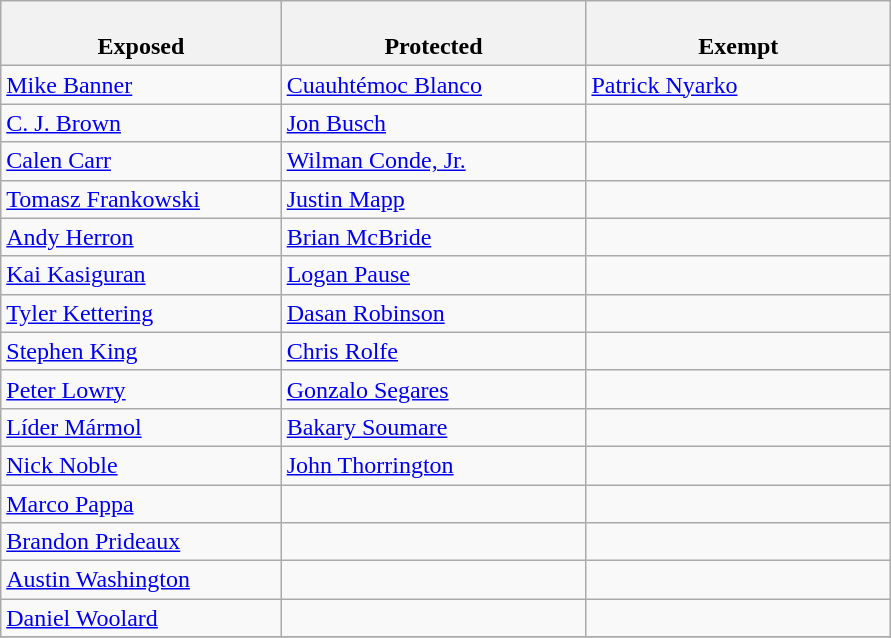<table class="wikitable">
<tr>
<th style="width:23%"><br>Exposed</th>
<th style="width:25%"><br>Protected</th>
<th style="width:25%"><br>Exempt</th>
</tr>
<tr>
<td><a href='#'>Mike Banner</a></td>
<td><a href='#'>Cuauhtémoc Blanco</a></td>
<td><a href='#'>Patrick Nyarko</a></td>
</tr>
<tr>
<td><a href='#'>C. J. Brown</a></td>
<td><a href='#'>Jon Busch</a></td>
<td></td>
</tr>
<tr>
<td><a href='#'>Calen Carr</a></td>
<td><a href='#'>Wilman Conde, Jr.</a></td>
<td></td>
</tr>
<tr>
<td><a href='#'>Tomasz Frankowski</a></td>
<td><a href='#'>Justin Mapp</a></td>
<td></td>
</tr>
<tr>
<td><a href='#'>Andy Herron</a></td>
<td><a href='#'>Brian McBride</a></td>
<td></td>
</tr>
<tr>
<td><a href='#'>Kai Kasiguran</a></td>
<td><a href='#'>Logan Pause</a></td>
<td></td>
</tr>
<tr>
<td><a href='#'>Tyler Kettering</a></td>
<td><a href='#'>Dasan Robinson</a></td>
<td></td>
</tr>
<tr>
<td><a href='#'>Stephen King</a></td>
<td><a href='#'>Chris Rolfe</a></td>
<td></td>
</tr>
<tr>
<td><a href='#'>Peter Lowry</a></td>
<td><a href='#'>Gonzalo Segares</a></td>
<td></td>
</tr>
<tr>
<td><a href='#'>Líder Mármol</a></td>
<td><a href='#'>Bakary Soumare</a></td>
<td></td>
</tr>
<tr>
<td><a href='#'>Nick Noble</a></td>
<td><a href='#'>John Thorrington</a></td>
<td></td>
</tr>
<tr>
<td><a href='#'>Marco Pappa</a></td>
<td></td>
<td></td>
</tr>
<tr>
<td><a href='#'>Brandon Prideaux</a></td>
<td></td>
<td></td>
</tr>
<tr>
<td><a href='#'>Austin Washington</a></td>
<td></td>
<td></td>
</tr>
<tr>
<td><a href='#'>Daniel Woolard</a></td>
<td></td>
<td></td>
</tr>
<tr>
</tr>
</table>
